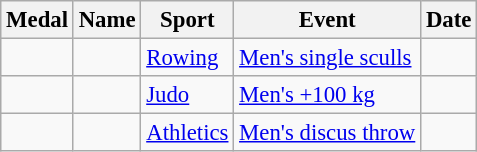<table class="wikitable sortable" style="font-size:95%">
<tr>
<th>Medal</th>
<th>Name</th>
<th>Sport</th>
<th>Event</th>
<th>Date</th>
</tr>
<tr>
<td></td>
<td></td>
<td><a href='#'>Rowing</a></td>
<td><a href='#'>Men's single sculls</a></td>
<td></td>
</tr>
<tr>
<td></td>
<td></td>
<td><a href='#'>Judo</a></td>
<td><a href='#'>Men's +100 kg</a></td>
<td></td>
</tr>
<tr>
<td></td>
<td></td>
<td><a href='#'>Athletics</a></td>
<td><a href='#'>Men's discus throw</a></td>
<td></td>
</tr>
</table>
